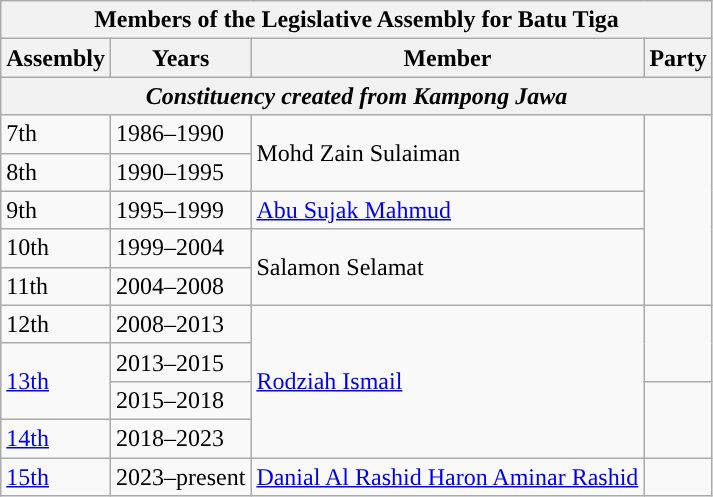<table class=wikitable>
<tr>
<th colspan=4>Members of the Legislative Assembly for Batu Tiga</th>
</tr>
<tr>
<th>Assembly</th>
<th>Years</th>
<th>Member</th>
<th>Party</th>
</tr>
<tr>
<th colspan=4 align=center><em>Constituency created from Kampong Jawa</em></th>
</tr>
<tr>
<td>7th</td>
<td>1986–1990</td>
<td rowspan=2>Mohd Zain Sulaiman</td>
<td rowspan=5></td>
</tr>
<tr>
<td>8th</td>
<td>1990–1995</td>
</tr>
<tr>
<td>9th</td>
<td>1995–1999</td>
<td><a href='#'>Abu Sujak Mahmud</a></td>
</tr>
<tr>
<td>10th</td>
<td>1999–2004</td>
<td rowspan=2>Salamon Selamat</td>
</tr>
<tr>
<td>11th</td>
<td>2004–2008</td>
</tr>
<tr>
<td>12th</td>
<td>2008–2013</td>
<td rowspan=4><a href='#'>Rodziah Ismail</a></td>
<td rowspan=2></td>
</tr>
<tr>
<td rowspan=2><a href='#'>13th</a></td>
<td>2013–2015</td>
</tr>
<tr>
<td>2015–2018</td>
<td rowspan=2></td>
</tr>
<tr>
<td><a href='#'>14th</a></td>
<td>2018–2023</td>
</tr>
<tr>
<td><a href='#'>15th</a></td>
<td>2023–present</td>
<td><a href='#'>Danial Al Rashid Haron Aminar Rashid</a></td>
<td></td>
</tr>
</table>
